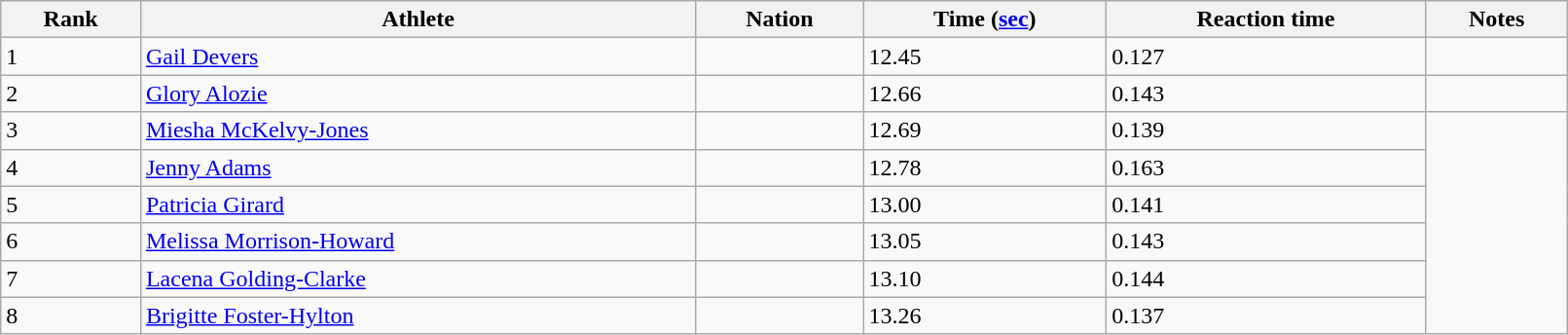<table class="wikitable" width=85%>
<tr>
<th>Rank</th>
<th>Athlete</th>
<th>Nation</th>
<th>Time (<a href='#'>sec</a>)</th>
<th>Reaction time</th>
<th>Notes</th>
</tr>
<tr>
<td>1</td>
<td><a href='#'>Gail Devers</a></td>
<td></td>
<td>12.45</td>
<td>0.127</td>
<td></td>
</tr>
<tr>
<td>2</td>
<td><a href='#'>Glory Alozie</a></td>
<td></td>
<td>12.66</td>
<td>0.143</td>
<td></td>
</tr>
<tr>
<td>3</td>
<td><a href='#'>Miesha McKelvy-Jones</a></td>
<td></td>
<td>12.69</td>
<td>0.139</td>
</tr>
<tr>
<td>4</td>
<td><a href='#'>Jenny Adams</a></td>
<td></td>
<td>12.78</td>
<td>0.163</td>
</tr>
<tr>
<td>5</td>
<td><a href='#'>Patricia Girard</a></td>
<td></td>
<td>13.00</td>
<td>0.141</td>
</tr>
<tr>
<td>6</td>
<td><a href='#'>Melissa Morrison-Howard</a></td>
<td></td>
<td>13.05</td>
<td>0.143</td>
</tr>
<tr>
<td>7</td>
<td><a href='#'>Lacena Golding-Clarke</a></td>
<td></td>
<td>13.10</td>
<td>0.144</td>
</tr>
<tr>
<td>8</td>
<td><a href='#'>Brigitte Foster-Hylton</a></td>
<td></td>
<td>13.26</td>
<td>0.137</td>
</tr>
</table>
